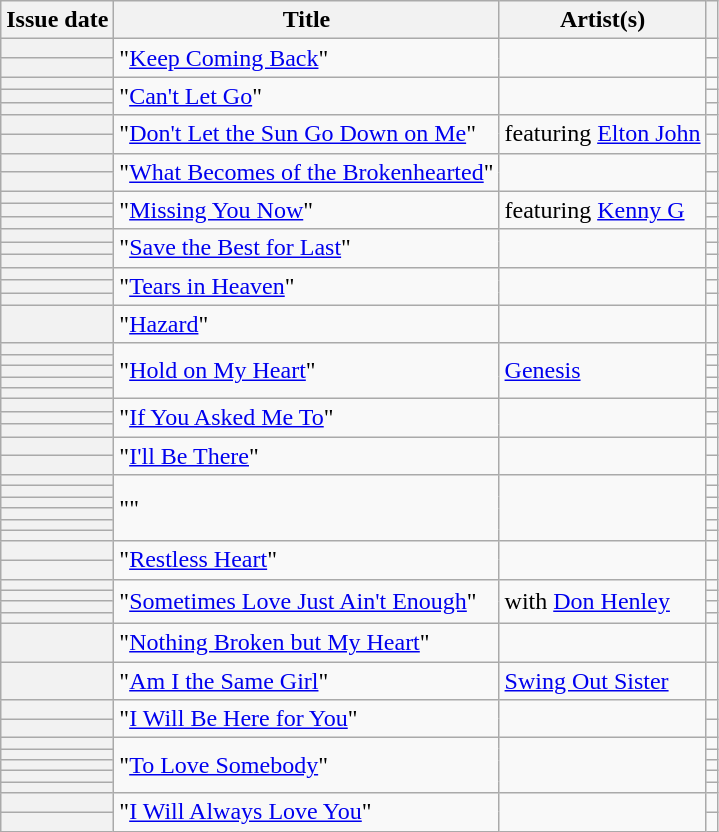<table class="wikitable sortable plainrowheaders">
<tr>
<th scope=col>Issue date</th>
<th scope=col>Title</th>
<th scope=col>Artist(s)</th>
<th scope=col class=unsortable></th>
</tr>
<tr>
<th scope=row></th>
<td rowspan="2">"<a href='#'>Keep Coming Back</a>"</td>
<td rowspan="2"></td>
<td align=center></td>
</tr>
<tr>
<th scope=row></th>
<td align=center></td>
</tr>
<tr>
<th scope=row></th>
<td rowspan="3">"<a href='#'>Can't Let Go</a>"</td>
<td rowspan="3"></td>
<td align=center></td>
</tr>
<tr>
<th scope=row></th>
<td align=center></td>
</tr>
<tr>
<th scope=row></th>
<td align=center></td>
</tr>
<tr>
<th scope=row></th>
<td rowspan="2">"<a href='#'>Don't Let the Sun Go Down on Me</a>"</td>
<td rowspan="2"> featuring <a href='#'>Elton John</a></td>
<td align=center></td>
</tr>
<tr>
<th scope=row></th>
<td align=center></td>
</tr>
<tr>
<th scope=row></th>
<td rowspan="2">"<a href='#'>What Becomes of the Brokenhearted</a>"</td>
<td rowspan="2"></td>
<td align=center></td>
</tr>
<tr>
<th scope=row></th>
<td align=center></td>
</tr>
<tr>
<th scope=row></th>
<td rowspan="3">"<a href='#'>Missing You Now</a>"</td>
<td rowspan="3"> featuring <a href='#'>Kenny G</a></td>
<td align=center></td>
</tr>
<tr>
<th scope=row></th>
<td align=center></td>
</tr>
<tr>
<th scope=row></th>
<td align=center></td>
</tr>
<tr>
<th scope=row></th>
<td rowspan="3">"<a href='#'>Save the Best for Last</a>"</td>
<td rowspan="3"></td>
<td align=center></td>
</tr>
<tr>
<th scope=row></th>
<td align=center></td>
</tr>
<tr>
<th scope=row></th>
<td align=center></td>
</tr>
<tr>
<th scope=row></th>
<td rowspan="3">"<a href='#'>Tears in Heaven</a>"</td>
<td rowspan="3"></td>
<td align=center></td>
</tr>
<tr>
<th scope=row></th>
<td align=center></td>
</tr>
<tr>
<th scope=row></th>
<td align=center></td>
</tr>
<tr>
<th scope=row></th>
<td rowspan="1">"<a href='#'>Hazard</a>"</td>
<td rowspan="1"></td>
<td align=center></td>
</tr>
<tr>
<th scope=row></th>
<td rowspan="5">"<a href='#'>Hold on My Heart</a>"</td>
<td rowspan="5"><a href='#'>Genesis</a></td>
<td align=center></td>
</tr>
<tr>
<th scope=row></th>
<td align=center></td>
</tr>
<tr>
<th scope=row></th>
<td align=center></td>
</tr>
<tr>
<th scope=row></th>
<td align=center></td>
</tr>
<tr>
<th scope=row></th>
<td align=center></td>
</tr>
<tr>
<th scope=row></th>
<td rowspan="3">"<a href='#'>If You Asked Me To</a>"</td>
<td rowspan="3"></td>
<td align=center></td>
</tr>
<tr>
<th scope=row></th>
<td align=center></td>
</tr>
<tr>
<th scope=row></th>
<td align=center></td>
</tr>
<tr>
<th scope=row></th>
<td rowspan="2">"<a href='#'>I'll Be There</a>"</td>
<td rowspan="2"></td>
<td align=center></td>
</tr>
<tr>
<th scope=row></th>
<td align=center></td>
</tr>
<tr>
<th scope=row></th>
<td rowspan="6">""</td>
<td rowspan="6"></td>
<td align=center></td>
</tr>
<tr>
<th scope=row></th>
<td align=center></td>
</tr>
<tr>
<th scope=row></th>
<td align=center></td>
</tr>
<tr>
<th scope=row></th>
<td align=center></td>
</tr>
<tr>
<th scope=row></th>
<td align=center></td>
</tr>
<tr>
<th scope=row></th>
<td align=center></td>
</tr>
<tr>
<th scope=row></th>
<td rowspan="2">"<a href='#'>Restless Heart</a>"</td>
<td rowspan="2"></td>
<td align=center></td>
</tr>
<tr>
<th scope=row></th>
<td align=center></td>
</tr>
<tr>
<th scope=row></th>
<td rowspan="4">"<a href='#'>Sometimes Love Just Ain't Enough</a>"</td>
<td rowspan="4"> with <a href='#'>Don Henley</a></td>
<td align=center></td>
</tr>
<tr>
<th scope=row></th>
<td align=center></td>
</tr>
<tr>
<th scope=row></th>
<td align=center></td>
</tr>
<tr>
<th scope=row></th>
<td align=center></td>
</tr>
<tr>
<th scope=row></th>
<td rowspan="1">"<a href='#'>Nothing Broken but My Heart</a>"</td>
<td rowspan="1"></td>
<td align=center></td>
</tr>
<tr>
<th scope=row></th>
<td rowspan="1">"<a href='#'>Am I the Same Girl</a>"</td>
<td rowspan="1"><a href='#'>Swing Out Sister</a></td>
<td align=center></td>
</tr>
<tr>
<th scope=row></th>
<td rowspan="2">"<a href='#'>I Will Be Here for You</a>"</td>
<td rowspan="2"></td>
<td align=center></td>
</tr>
<tr>
<th scope=row></th>
<td align=center></td>
</tr>
<tr>
<th scope=row></th>
<td rowspan="5">"<a href='#'>To Love Somebody</a>"</td>
<td rowspan="5"></td>
<td align=center></td>
</tr>
<tr>
<th scope=row></th>
<td align=center></td>
</tr>
<tr>
<th scope=row></th>
<td align=center></td>
</tr>
<tr>
<th scope=row></th>
<td align=center></td>
</tr>
<tr>
<th scope=row></th>
<td align=center></td>
</tr>
<tr>
<th scope=row></th>
<td rowspan="2">"<a href='#'>I Will Always Love You</a>"</td>
<td rowspan="2"></td>
<td align=center></td>
</tr>
<tr>
<th scope=row></th>
<td align=center></td>
</tr>
</table>
